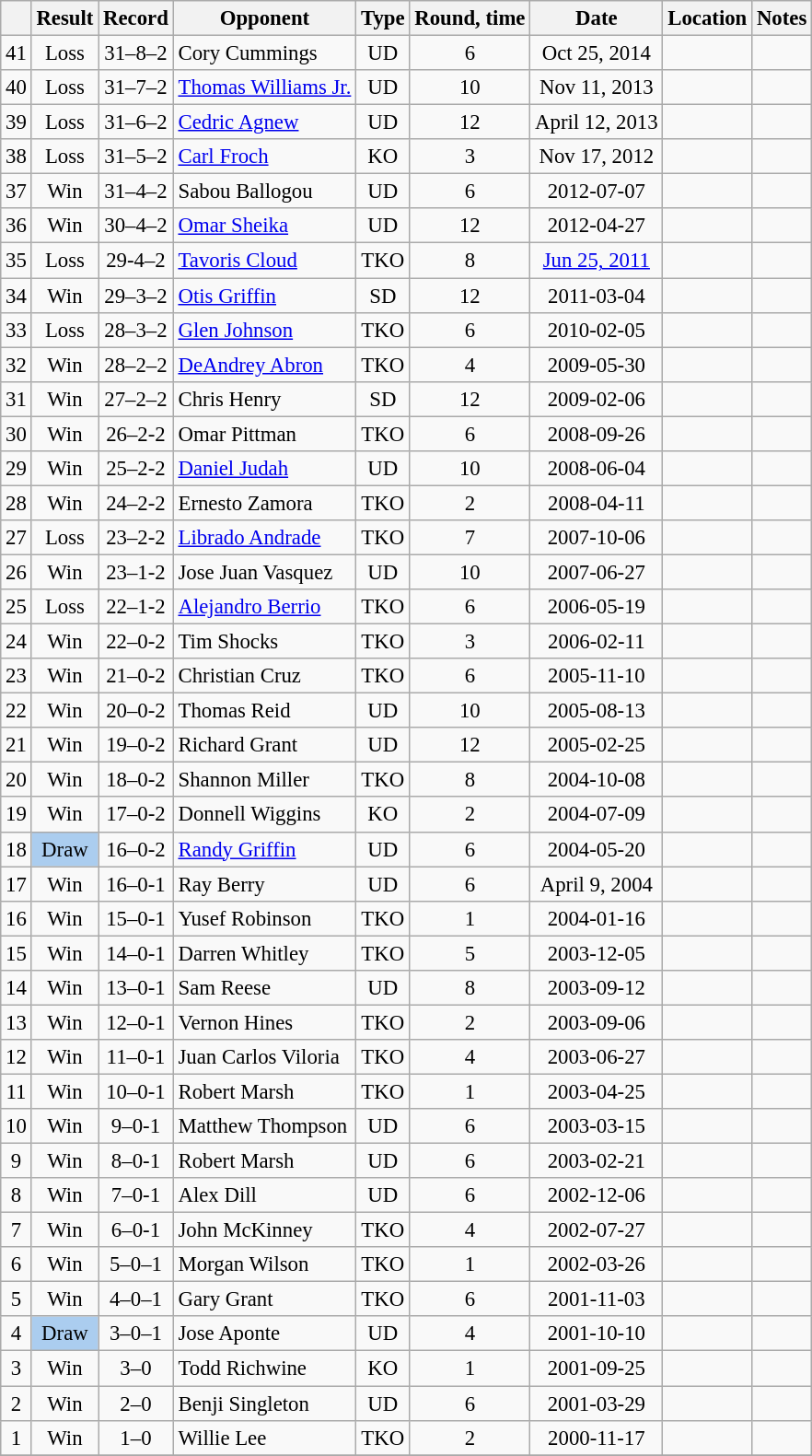<table class="wikitable" style="text-align:center; font-size:95%">
<tr>
<th></th>
<th>Result</th>
<th>Record</th>
<th>Opponent</th>
<th>Type</th>
<th>Round, time</th>
<th>Date</th>
<th>Location</th>
<th>Notes</th>
</tr>
<tr align=center>
<td>41</td>
<td>Loss</td>
<td>31–8–2</td>
<td align=left> Cory Cummings</td>
<td>UD</td>
<td>6</td>
<td>Oct 25, 2014</td>
<td align=left></td>
<td align=left></td>
</tr>
<tr align=center>
<td>40</td>
<td>Loss</td>
<td>31–7–2</td>
<td align=left> <a href='#'>Thomas Williams Jr.</a></td>
<td>UD</td>
<td>10</td>
<td>Nov 11, 2013</td>
<td align=left></td>
<td align=left></td>
</tr>
<tr align=center>
<td>39</td>
<td>Loss</td>
<td>31–6–2</td>
<td align=left> <a href='#'>Cedric Agnew</a></td>
<td>UD</td>
<td>12</td>
<td>April 12, 2013</td>
<td align=left></td>
<td align=left></td>
</tr>
<tr align=center>
<td>38</td>
<td>Loss</td>
<td>31–5–2</td>
<td align=left> <a href='#'>Carl Froch</a></td>
<td>KO</td>
<td>3</td>
<td>Nov 17, 2012</td>
<td align=left></td>
<td align=left></td>
</tr>
<tr align=center>
<td>37</td>
<td>Win</td>
<td>31–4–2</td>
<td align=left> Sabou Ballogou</td>
<td>UD</td>
<td>6</td>
<td>2012-07-07</td>
<td align=left></td>
<td align=left></td>
</tr>
<tr align=center>
<td>36</td>
<td>Win</td>
<td>30–4–2</td>
<td align=left> <a href='#'>Omar Sheika</a></td>
<td>UD</td>
<td>12</td>
<td>2012-04-27</td>
<td align=left></td>
<td align=left></td>
</tr>
<tr align=center>
<td>35</td>
<td>Loss</td>
<td>29-4–2</td>
<td align=left> <a href='#'>Tavoris Cloud</a></td>
<td>TKO</td>
<td>8</td>
<td><a href='#'>Jun 25, 2011</a></td>
<td align=left></td>
<td align=left></td>
</tr>
<tr align=center>
<td>34</td>
<td>Win</td>
<td>29–3–2</td>
<td align=left> <a href='#'>Otis Griffin</a></td>
<td>SD</td>
<td>12</td>
<td>2011-03-04</td>
<td align=left></td>
<td align=left></td>
</tr>
<tr align=center>
<td>33</td>
<td>Loss</td>
<td>28–3–2</td>
<td align=left> <a href='#'>Glen Johnson</a></td>
<td>TKO</td>
<td>6</td>
<td>2010-02-05</td>
<td align=left></td>
<td align=left></td>
</tr>
<tr align=center>
<td>32</td>
<td>Win</td>
<td>28–2–2</td>
<td align=left> <a href='#'>DeAndrey Abron</a></td>
<td>TKO</td>
<td>4</td>
<td>2009-05-30</td>
<td align=left></td>
<td align=left></td>
</tr>
<tr align=center>
<td>31</td>
<td>Win</td>
<td>27–2–2</td>
<td align=left> Chris Henry</td>
<td>SD</td>
<td>12</td>
<td>2009-02-06</td>
<td align=left></td>
<td align=left></td>
</tr>
<tr align=center>
<td>30</td>
<td>Win</td>
<td>26–2-2</td>
<td align=left> Omar Pittman</td>
<td>TKO</td>
<td>6</td>
<td>2008-09-26</td>
<td align=left></td>
<td align=left></td>
</tr>
<tr align=center>
<td>29</td>
<td>Win</td>
<td>25–2-2</td>
<td align=left> <a href='#'>Daniel Judah</a></td>
<td>UD</td>
<td>10</td>
<td>2008-06-04</td>
<td align=left></td>
<td align=left></td>
</tr>
<tr align=center>
<td>28</td>
<td>Win</td>
<td>24–2-2</td>
<td align=left> Ernesto Zamora</td>
<td>TKO</td>
<td>2</td>
<td>2008-04-11</td>
<td align=left></td>
<td align=left></td>
</tr>
<tr align=center>
<td>27</td>
<td>Loss</td>
<td>23–2-2</td>
<td align=left> <a href='#'>Librado Andrade</a></td>
<td>TKO</td>
<td>7</td>
<td>2007-10-06</td>
<td align=left></td>
<td align=left></td>
</tr>
<tr align=center>
<td>26</td>
<td>Win</td>
<td>23–1-2</td>
<td align=left> Jose Juan Vasquez</td>
<td>UD</td>
<td>10</td>
<td>2007-06-27</td>
<td align=left></td>
<td align=left></td>
</tr>
<tr align=center>
<td>25</td>
<td>Loss</td>
<td>22–1-2</td>
<td align=left> <a href='#'>Alejandro Berrio</a></td>
<td>TKO</td>
<td>6</td>
<td>2006-05-19</td>
<td align=left></td>
<td align=left></td>
</tr>
<tr align=center>
<td>24</td>
<td>Win</td>
<td>22–0-2</td>
<td align=left> Tim Shocks</td>
<td>TKO</td>
<td>3</td>
<td>2006-02-11</td>
<td align=left></td>
<td align=left></td>
</tr>
<tr align=center>
<td>23</td>
<td>Win</td>
<td>21–0-2</td>
<td align=left> Christian Cruz</td>
<td>TKO</td>
<td>6</td>
<td>2005-11-10</td>
<td align=left></td>
<td align=left></td>
</tr>
<tr align=center>
<td>22</td>
<td>Win</td>
<td>20–0-2</td>
<td align=left> Thomas Reid</td>
<td>UD</td>
<td>10</td>
<td>2005-08-13</td>
<td align=left></td>
<td align=left></td>
</tr>
<tr align=center>
<td>21</td>
<td>Win</td>
<td>19–0-2</td>
<td align=left> Richard Grant</td>
<td>UD</td>
<td>12</td>
<td>2005-02-25</td>
<td align=left></td>
<td align=left></td>
</tr>
<tr align=center>
<td>20</td>
<td>Win</td>
<td>18–0-2</td>
<td align=left> Shannon Miller</td>
<td>TKO</td>
<td>8</td>
<td>2004-10-08</td>
<td align=left></td>
<td align=left></td>
</tr>
<tr align=center>
<td>19</td>
<td>Win</td>
<td>17–0-2</td>
<td align=left> Donnell Wiggins</td>
<td>KO</td>
<td>2</td>
<td>2004-07-09</td>
<td align=left></td>
<td align=left></td>
</tr>
<tr align=center>
<td>18</td>
<td style="background:#abcdef;">Draw</td>
<td>16–0-2</td>
<td align=left> <a href='#'>Randy Griffin</a></td>
<td>UD</td>
<td>6</td>
<td>2004-05-20</td>
<td align=left></td>
<td align=left></td>
</tr>
<tr align=center>
<td>17</td>
<td>Win</td>
<td>16–0-1</td>
<td align=left> Ray Berry</td>
<td>UD</td>
<td>6</td>
<td>April 9, 2004</td>
<td align=left></td>
<td align=left></td>
</tr>
<tr align=center>
<td>16</td>
<td>Win</td>
<td>15–0-1</td>
<td align=left> Yusef Robinson</td>
<td>TKO</td>
<td>1</td>
<td>2004-01-16</td>
<td align=left></td>
<td align=left></td>
</tr>
<tr align=center>
<td>15</td>
<td>Win</td>
<td>14–0-1</td>
<td align=left> Darren Whitley</td>
<td>TKO</td>
<td>5</td>
<td>2003-12-05</td>
<td align=left></td>
<td align=left></td>
</tr>
<tr align=center>
<td>14</td>
<td>Win</td>
<td>13–0-1</td>
<td align=left> Sam Reese</td>
<td>UD</td>
<td>8</td>
<td>2003-09-12</td>
<td align=left></td>
<td align=left></td>
</tr>
<tr align=center>
<td>13</td>
<td>Win</td>
<td>12–0-1</td>
<td align=left> Vernon Hines</td>
<td>TKO</td>
<td>2</td>
<td>2003-09-06</td>
<td align=left></td>
<td align=left></td>
</tr>
<tr align=center>
<td>12</td>
<td>Win</td>
<td>11–0-1</td>
<td align=left> Juan Carlos Viloria</td>
<td>TKO</td>
<td>4</td>
<td>2003-06-27</td>
<td align=left></td>
<td align=left></td>
</tr>
<tr align=center>
<td>11</td>
<td>Win</td>
<td>10–0-1</td>
<td align=left> Robert Marsh</td>
<td>TKO</td>
<td>1</td>
<td>2003-04-25</td>
<td align=left></td>
<td align=left></td>
</tr>
<tr align=center>
<td>10</td>
<td>Win</td>
<td>9–0-1</td>
<td align=left> Matthew Thompson</td>
<td>UD</td>
<td>6</td>
<td>2003-03-15</td>
<td align=left></td>
<td align=left></td>
</tr>
<tr align=center>
<td>9</td>
<td>Win</td>
<td>8–0-1</td>
<td align=left> Robert Marsh</td>
<td>UD</td>
<td>6</td>
<td>2003-02-21</td>
<td align=left></td>
<td align=left></td>
</tr>
<tr align=center>
<td>8</td>
<td>Win</td>
<td>7–0-1</td>
<td align=left> Alex Dill</td>
<td>UD</td>
<td>6</td>
<td>2002-12-06</td>
<td align=left></td>
<td align=left></td>
</tr>
<tr align=center>
<td>7</td>
<td>Win</td>
<td>6–0-1</td>
<td align=left> John McKinney</td>
<td>TKO</td>
<td>4</td>
<td>2002-07-27</td>
<td align=left></td>
<td align=left></td>
</tr>
<tr align=center>
<td>6</td>
<td>Win</td>
<td>5–0–1</td>
<td align=left> Morgan Wilson</td>
<td>TKO</td>
<td>1</td>
<td>2002-03-26</td>
<td align=left></td>
<td align=left></td>
</tr>
<tr align=center>
<td>5</td>
<td>Win</td>
<td>4–0–1</td>
<td align=left> Gary Grant</td>
<td>TKO</td>
<td>6</td>
<td>2001-11-03</td>
<td align=left></td>
<td align=left></td>
</tr>
<tr align=center>
<td>4</td>
<td style="background:#abcdef;">Draw</td>
<td>3–0–1</td>
<td align=left> Jose Aponte</td>
<td>UD</td>
<td>4</td>
<td>2001-10-10</td>
<td align=left></td>
<td align=left></td>
</tr>
<tr align=center>
<td>3</td>
<td>Win</td>
<td>3–0</td>
<td align=left> Todd Richwine</td>
<td>KO</td>
<td>1</td>
<td>2001-09-25</td>
<td align=left></td>
<td align=left></td>
</tr>
<tr align=center>
<td>2</td>
<td>Win</td>
<td>2–0</td>
<td align=left> Benji Singleton</td>
<td>UD</td>
<td>6</td>
<td>2001-03-29</td>
<td align=left></td>
<td align=left></td>
</tr>
<tr align=center>
<td>1</td>
<td>Win</td>
<td>1–0</td>
<td align=left> Willie Lee</td>
<td>TKO</td>
<td>2</td>
<td>2000-11-17</td>
<td align=left></td>
<td align=left></td>
</tr>
<tr align=center>
</tr>
</table>
